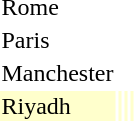<table>
<tr>
<td rowspan=2>Rome</td>
<td rowspan=2></td>
<td rowspan=2></td>
<td></td>
</tr>
<tr>
<td></td>
</tr>
<tr>
<td rowspan=2>Paris</td>
<td rowspan=2></td>
<td rowspan=2></td>
<td></td>
</tr>
<tr>
<td></td>
</tr>
<tr>
<td rowspan=2>Manchester</td>
<td rowspan=2></td>
<td rowspan=2></td>
<td></td>
</tr>
<tr>
<td></td>
</tr>
<tr bgcolor=ffffcc>
<td>Riyadh</td>
<td></td>
<td></td>
<td></td>
</tr>
</table>
